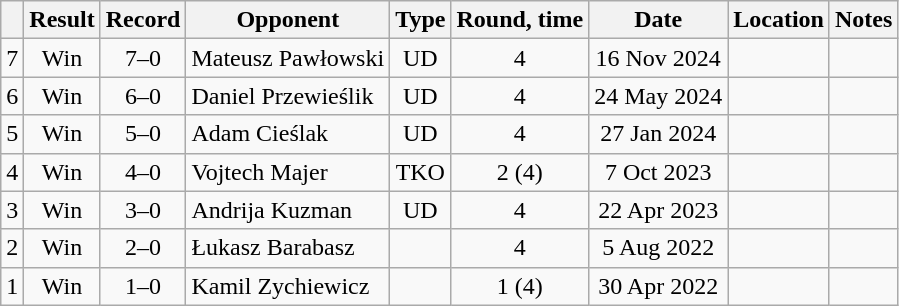<table class="wikitable" style="text-align:center">
<tr>
<th></th>
<th>Result</th>
<th>Record</th>
<th>Opponent</th>
<th>Type</th>
<th>Round, time</th>
<th>Date</th>
<th>Location</th>
<th>Notes</th>
</tr>
<tr>
<td>7</td>
<td>Win</td>
<td>7–0</td>
<td style="text-align:left;">Mateusz Pawłowski</td>
<td>UD</td>
<td>4</td>
<td>16 Nov 2024</td>
<td style="text-align:left;"></td>
<td></td>
</tr>
<tr>
<td>6</td>
<td>Win</td>
<td>6–0</td>
<td style="text-align:left;">Daniel Przewieślik</td>
<td>UD</td>
<td>4</td>
<td>24 May 2024</td>
<td style="text-align:left;"></td>
<td></td>
</tr>
<tr>
<td>5</td>
<td>Win</td>
<td>5–0</td>
<td style="text-align:left;">Adam Cieślak</td>
<td>UD</td>
<td>4</td>
<td>27 Jan 2024</td>
<td style="text-align:left;"></td>
<td></td>
</tr>
<tr>
<td>4</td>
<td>Win</td>
<td>4–0</td>
<td style="text-align:left;">Vojtech Majer</td>
<td>TKO</td>
<td>2 (4) </td>
<td>7 Oct 2023</td>
<td style="text-align:left;"></td>
<td></td>
</tr>
<tr>
<td>3</td>
<td>Win</td>
<td>3–0</td>
<td style="text-align:left;">Andrija Kuzman</td>
<td>UD</td>
<td>4</td>
<td>22 Apr 2023</td>
<td style="text-align:left;"></td>
<td></td>
</tr>
<tr>
<td>2</td>
<td>Win</td>
<td>2–0</td>
<td style="text-align:left;">Łukasz Barabasz</td>
<td></td>
<td>4</td>
<td>5 Aug 2022</td>
<td style="text-align:left;"></td>
<td></td>
</tr>
<tr>
<td>1</td>
<td>Win</td>
<td>1–0</td>
<td style="text-align:left;">Kamil Zychiewicz</td>
<td></td>
<td>1 (4) </td>
<td>30 Apr 2022</td>
<td style="text-align:left;"></td>
<td></td>
</tr>
</table>
